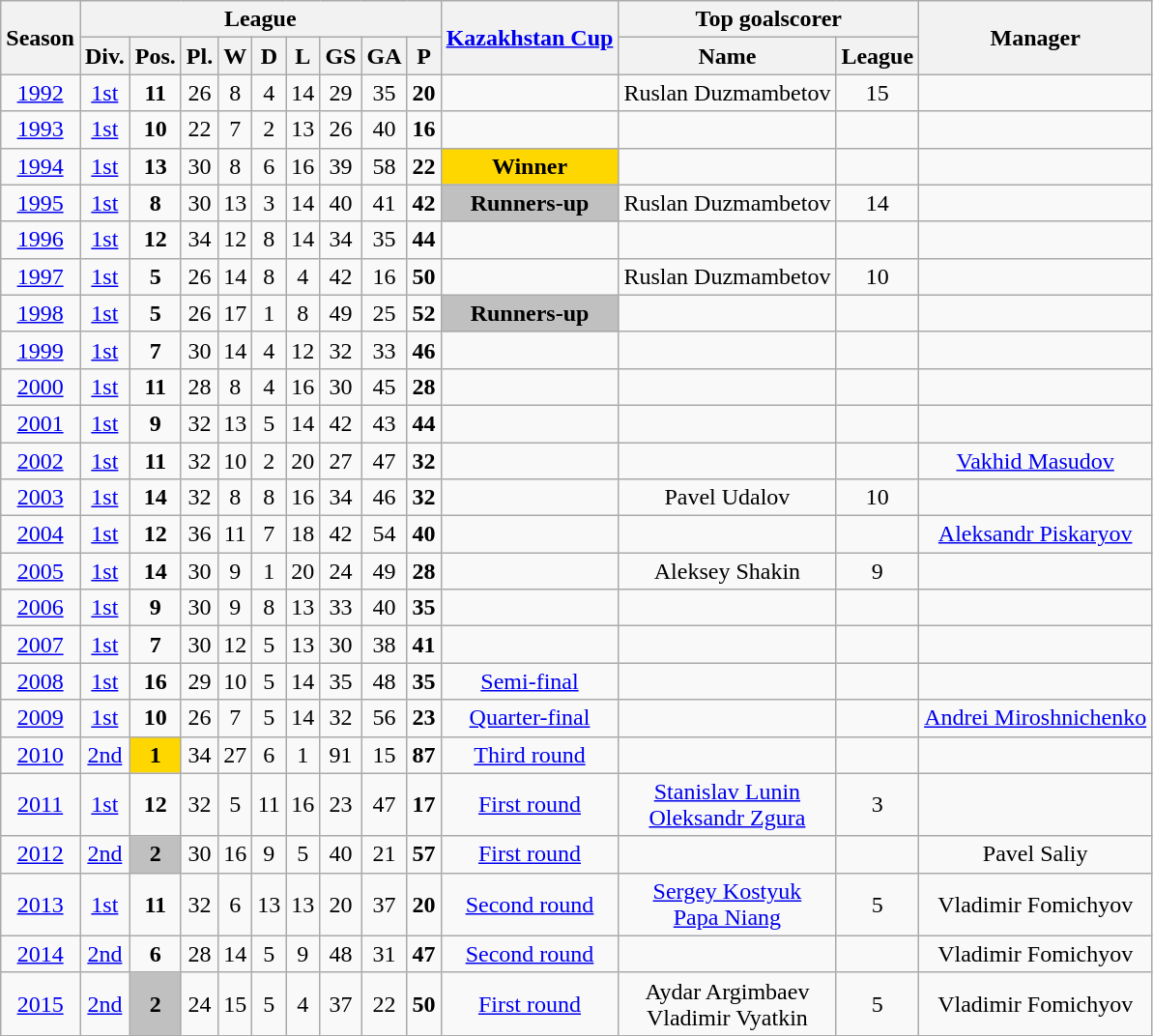<table class="wikitable">
<tr style="background:#efefef;">
<th rowspan="2">Season</th>
<th colspan="9">League</th>
<th rowspan="2"><a href='#'>Kazakhstan Cup</a></th>
<th colspan="2">Top goalscorer</th>
<th rowspan="2">Manager</th>
</tr>
<tr>
<th>Div.</th>
<th>Pos.</th>
<th>Pl.</th>
<th>W</th>
<th>D</th>
<th>L</th>
<th>GS</th>
<th>GA</th>
<th>P</th>
<th>Name</th>
<th>League</th>
</tr>
<tr>
<td align=center><a href='#'>1992</a></td>
<td align=center><a href='#'>1st</a></td>
<td align=center><strong>11</strong></td>
<td align=center>26</td>
<td align=center>8</td>
<td align=center>4</td>
<td align=center>14</td>
<td align=center>29</td>
<td align=center>35</td>
<td align=center><strong>20</strong></td>
<td align=center></td>
<td align=center> Ruslan Duzmambetov</td>
<td align=center>15</td>
<td align=center></td>
</tr>
<tr>
<td align=center><a href='#'>1993</a></td>
<td align=center><a href='#'>1st</a></td>
<td align=center><strong>10</strong></td>
<td align=center>22</td>
<td align=center>7</td>
<td align=center>2</td>
<td align=center>13</td>
<td align=center>26</td>
<td align=center>40</td>
<td align=center><strong>16</strong></td>
<td align=center></td>
<td align=center></td>
<td align=center></td>
<td align=center></td>
</tr>
<tr>
<td align=center><a href='#'>1994</a></td>
<td align=center><a href='#'>1st</a></td>
<td align=center><strong>13</strong></td>
<td align=center>30</td>
<td align=center>8</td>
<td align=center>6</td>
<td align=center>16</td>
<td align=center>39</td>
<td align=center>58</td>
<td align=center><strong>22</strong></td>
<td style="text-align:center; background:gold;"><strong>Winner</strong></td>
<td align=center></td>
<td align=center></td>
<td align=center></td>
</tr>
<tr>
<td align=center><a href='#'>1995</a></td>
<td align=center><a href='#'>1st</a></td>
<td align=center><strong>8</strong></td>
<td align=center>30</td>
<td align=center>13</td>
<td align=center>3</td>
<td align=center>14</td>
<td align=center>40</td>
<td align=center>41</td>
<td align=center><strong>42</strong></td>
<td style="text-align:center; background:silver;"><strong>Runners-up</strong></td>
<td align=center> Ruslan Duzmambetov</td>
<td align=center>14</td>
<td align=center></td>
</tr>
<tr>
<td align=center><a href='#'>1996</a></td>
<td align=center><a href='#'>1st</a></td>
<td align=center><strong>12</strong></td>
<td align=center>34</td>
<td align=center>12</td>
<td align=center>8</td>
<td align=center>14</td>
<td align=center>34</td>
<td align=center>35</td>
<td align=center><strong>44</strong></td>
<td align=center></td>
<td align=center></td>
<td align=center></td>
<td align=center></td>
</tr>
<tr>
<td align=center><a href='#'>1997</a></td>
<td align=center><a href='#'>1st</a></td>
<td align=center><strong>5</strong></td>
<td align=center>26</td>
<td align=center>14</td>
<td align=center>8</td>
<td align=center>4</td>
<td align=center>42</td>
<td align=center>16</td>
<td align=center><strong>50</strong></td>
<td align=center></td>
<td align=center> Ruslan Duzmambetov</td>
<td align=center>10</td>
<td align=center></td>
</tr>
<tr>
<td align=center><a href='#'>1998</a></td>
<td align=center><a href='#'>1st</a></td>
<td align=center><strong>5</strong></td>
<td align=center>26</td>
<td align=center>17</td>
<td align=center>1</td>
<td align=center>8</td>
<td align=center>49</td>
<td align=center>25</td>
<td align=center><strong>52</strong></td>
<td style="text-align:center; background:silver;"><strong>Runners-up</strong></td>
<td align=center></td>
<td align=center></td>
<td align=center></td>
</tr>
<tr>
<td align=center><a href='#'>1999</a></td>
<td align=center><a href='#'>1st</a></td>
<td align=center><strong>7</strong></td>
<td align=center>30</td>
<td align=center>14</td>
<td align=center>4</td>
<td align=center>12</td>
<td align=center>32</td>
<td align=center>33</td>
<td align=center><strong>46</strong></td>
<td align=center></td>
<td align=center></td>
<td align=center></td>
<td align=center></td>
</tr>
<tr>
<td align=center><a href='#'>2000</a></td>
<td align=center><a href='#'>1st</a></td>
<td align=center><strong>11</strong></td>
<td align=center>28</td>
<td align=center>8</td>
<td align=center>4</td>
<td align=center>16</td>
<td align=center>30</td>
<td align=center>45</td>
<td align=center><strong>28</strong></td>
<td align=center></td>
<td align=center></td>
<td align=center></td>
<td align=center></td>
</tr>
<tr>
<td align=center><a href='#'>2001</a></td>
<td align=center><a href='#'>1st</a></td>
<td align=center><strong>9</strong></td>
<td align=center>32</td>
<td align=center>13</td>
<td align=center>5</td>
<td align=center>14</td>
<td align=center>42</td>
<td align=center>43</td>
<td align=center><strong>44</strong></td>
<td align=center></td>
<td align=center></td>
<td align=center></td>
<td align=center></td>
</tr>
<tr>
<td align=center><a href='#'>2002</a></td>
<td align=center><a href='#'>1st</a></td>
<td align=center><strong>11</strong></td>
<td align=center>32</td>
<td align=center>10</td>
<td align=center>2</td>
<td align=center>20</td>
<td align=center>27</td>
<td align=center>47</td>
<td align=center><strong>32</strong></td>
<td align=center></td>
<td align=center></td>
<td align=center></td>
<td align=center> <a href='#'>Vakhid Masudov</a></td>
</tr>
<tr>
<td align=center><a href='#'>2003</a></td>
<td align=center><a href='#'>1st</a></td>
<td align=center><strong>14</strong></td>
<td align=center>32</td>
<td align=center>8</td>
<td align=center>8</td>
<td align=center>16</td>
<td align=center>34</td>
<td align=center>46</td>
<td align=center><strong>32</strong></td>
<td align=center></td>
<td align=center> Pavel Udalov</td>
<td align=center>10</td>
<td align=center></td>
</tr>
<tr>
<td align=center><a href='#'>2004</a></td>
<td align=center><a href='#'>1st</a></td>
<td align=center><strong>12</strong></td>
<td align=center>36</td>
<td align=center>11</td>
<td align=center>7</td>
<td align=center>18</td>
<td align=center>42</td>
<td align=center>54</td>
<td align=center><strong>40</strong></td>
<td align=center></td>
<td align=center></td>
<td align=center></td>
<td align=center> <a href='#'>Aleksandr Piskaryov</a></td>
</tr>
<tr>
<td align=center><a href='#'>2005</a></td>
<td align=center><a href='#'>1st</a></td>
<td align=center><strong>14</strong></td>
<td align=center>30</td>
<td align=center>9</td>
<td align=center>1</td>
<td align=center>20</td>
<td align=center>24</td>
<td align=center>49</td>
<td align=center><strong>28</strong></td>
<td align=center></td>
<td align=center> Aleksey Shakin</td>
<td align=center>9</td>
<td align=center></td>
</tr>
<tr>
<td align=center><a href='#'>2006</a></td>
<td align=center><a href='#'>1st</a></td>
<td align=center><strong>9</strong></td>
<td align=center>30</td>
<td align=center>9</td>
<td align=center>8</td>
<td align=center>13</td>
<td align=center>33</td>
<td align=center>40</td>
<td align=center><strong>35</strong></td>
<td align=center></td>
<td align=center></td>
<td align=center></td>
<td align=center></td>
</tr>
<tr>
<td align=center><a href='#'>2007</a></td>
<td align=center><a href='#'>1st</a></td>
<td align=center><strong>7</strong></td>
<td align=center>30</td>
<td align=center>12</td>
<td align=center>5</td>
<td align=center>13</td>
<td align=center>30</td>
<td align=center>38</td>
<td align=center><strong>41</strong></td>
<td align=center></td>
<td align=center></td>
<td align=center></td>
<td align=center></td>
</tr>
<tr>
<td align=center><a href='#'>2008</a></td>
<td align=center><a href='#'>1st</a></td>
<td align=center><strong>16</strong></td>
<td align=center>29</td>
<td align=center>10</td>
<td align=center>5</td>
<td align=center>14</td>
<td align=center>35</td>
<td align=center>48</td>
<td align=center><strong>35</strong></td>
<td align=center><a href='#'>Semi-final</a></td>
<td align=center></td>
<td align=center></td>
<td align=center></td>
</tr>
<tr>
<td align=center><a href='#'>2009</a></td>
<td align=center><a href='#'>1st</a></td>
<td align=center><strong>10</strong></td>
<td align=center>26</td>
<td align=center>7</td>
<td align=center>5</td>
<td align=center>14</td>
<td align=center>32</td>
<td align=center>56</td>
<td align=center><strong>23</strong></td>
<td align=center><a href='#'>Quarter-final</a></td>
<td align=center></td>
<td align=center></td>
<td align=center> <a href='#'>Andrei Miroshnichenko</a></td>
</tr>
<tr>
<td align=center><a href='#'>2010</a></td>
<td align=center><a href='#'>2nd</a></td>
<td style="text-align:center; background:gold;"><strong>1</strong></td>
<td align=center>34</td>
<td align=center>27</td>
<td align=center>6</td>
<td align=center>1</td>
<td align=center>91</td>
<td align=center>15</td>
<td align=center><strong>87</strong></td>
<td align=center><a href='#'>Third round</a></td>
<td align=center></td>
<td align=center></td>
<td align=center></td>
</tr>
<tr>
<td align=center><a href='#'>2011</a></td>
<td align=center><a href='#'>1st</a></td>
<td align=center><strong>12</strong></td>
<td align=center>32</td>
<td align=center>5</td>
<td align=center>11</td>
<td align=center>16</td>
<td align=center>23</td>
<td align=center>47</td>
<td align=center><strong>17</strong></td>
<td align=center><a href='#'>First round</a></td>
<td align=center> <a href='#'>Stanislav Lunin</a> <br>  <a href='#'>Oleksandr Zgura</a></td>
<td align=center>3</td>
<td align=center></td>
</tr>
<tr>
<td align=center><a href='#'>2012</a></td>
<td align=center><a href='#'>2nd</a></td>
<td style="text-align:center; background:silver;"><strong>2</strong></td>
<td align=center>30</td>
<td align=center>16</td>
<td align=center>9</td>
<td align=center>5</td>
<td align=center>40</td>
<td align=center>21</td>
<td align=center><strong>57</strong></td>
<td align=center><a href='#'>First round</a></td>
<td align=center></td>
<td align=center></td>
<td align=center> Pavel Saliy</td>
</tr>
<tr>
<td align=center><a href='#'>2013</a></td>
<td align=center><a href='#'>1st</a></td>
<td align=center><strong>11</strong></td>
<td align=center>32</td>
<td align=center>6</td>
<td align=center>13</td>
<td align=center>13</td>
<td align=center>20</td>
<td align=center>37</td>
<td align=center><strong>20</strong></td>
<td align=center><a href='#'>Second round</a></td>
<td align=center> <a href='#'>Sergey Kostyuk</a> <br>  <a href='#'>Papa Niang</a></td>
<td align=center>5</td>
<td align=center> Vladimir Fomichyov</td>
</tr>
<tr>
<td align=center><a href='#'>2014</a></td>
<td align=center><a href='#'>2nd</a></td>
<td align=center><strong>6</strong></td>
<td align=center>28</td>
<td align=center>14</td>
<td align=center>5</td>
<td align=center>9</td>
<td align=center>48</td>
<td align=center>31</td>
<td align=center><strong>47</strong></td>
<td align=center><a href='#'>Second round</a></td>
<td align=center></td>
<td align=center></td>
<td align=center> Vladimir Fomichyov</td>
</tr>
<tr>
<td align=center><a href='#'>2015</a></td>
<td align=center><a href='#'>2nd</a></td>
<td style="text-align:center; background:silver;"><strong>2</strong></td>
<td align=center>24</td>
<td align=center>15</td>
<td align=center>5</td>
<td align=center>4</td>
<td align=center>37</td>
<td align=center>22</td>
<td align=center><strong>50</strong></td>
<td align=center><a href='#'>First round</a></td>
<td align=center> Aydar Argimbaev <br>  Vladimir Vyatkin</td>
<td align=center>5</td>
<td align=center> Vladimir Fomichyov</td>
</tr>
</table>
